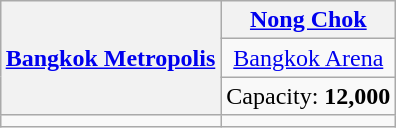<table class="wikitable" style="text-align:center;margin:1em auto;">
<tr>
<th rowspan=3><a href='#'>Bangkok Metropolis</a></th>
<th><a href='#'>Nong Chok</a></th>
</tr>
<tr>
<td><a href='#'>Bangkok Arena</a></td>
</tr>
<tr>
<td>Capacity: <strong>12,000</strong></td>
</tr>
<tr>
<td></td>
<td></td>
</tr>
</table>
